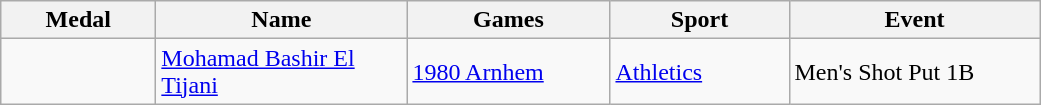<table class="wikitable">
<tr>
<th style="width:6em">Medal</th>
<th style="width:10em">Name</th>
<th style="width:8em">Games</th>
<th style="width:7em">Sport</th>
<th style="width:10em">Event</th>
</tr>
<tr>
<td></td>
<td><a href='#'>Mohamad Bashir El Tijani</a></td>
<td><a href='#'>1980 Arnhem</a></td>
<td><a href='#'>Athletics</a></td>
<td>Men's Shot Put 1B</td>
</tr>
</table>
